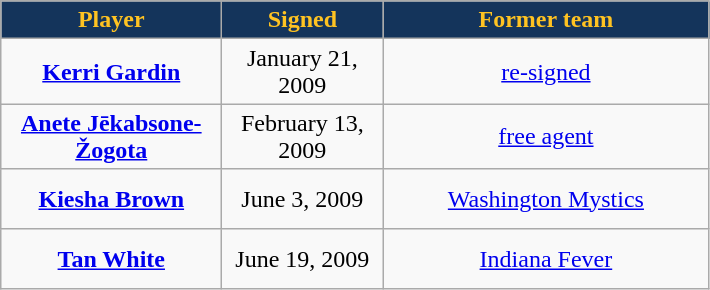<table class="wikitable" style="text-align: center">
<tr align="center" bgcolor="#dddddd">
<td style="background:#14345B;color:#ffc322; width:140px"><strong>Player</strong></td>
<td style="background:#14345B;color:#ffc322; width:100px"><strong>Signed</strong></td>
<td style="background:#14345B;color:#ffc322; width:210px"><strong>Former team</strong></td>
</tr>
<tr style="height:40px">
<td><strong><a href='#'>Kerri Gardin</a></strong></td>
<td>January 21, 2009</td>
<td><a href='#'>re-signed</a></td>
</tr>
<tr style="height:40px">
<td><strong><a href='#'>Anete Jēkabsone-Žogota</a></strong></td>
<td>February 13, 2009</td>
<td><a href='#'>free agent</a></td>
</tr>
<tr style="height:40px">
<td><strong><a href='#'>Kiesha Brown</a></strong></td>
<td>June 3, 2009</td>
<td><a href='#'>Washington Mystics</a></td>
</tr>
<tr style="height:40px">
<td><strong><a href='#'>Tan White</a></strong></td>
<td>June 19, 2009</td>
<td><a href='#'>Indiana Fever</a></td>
</tr>
</table>
